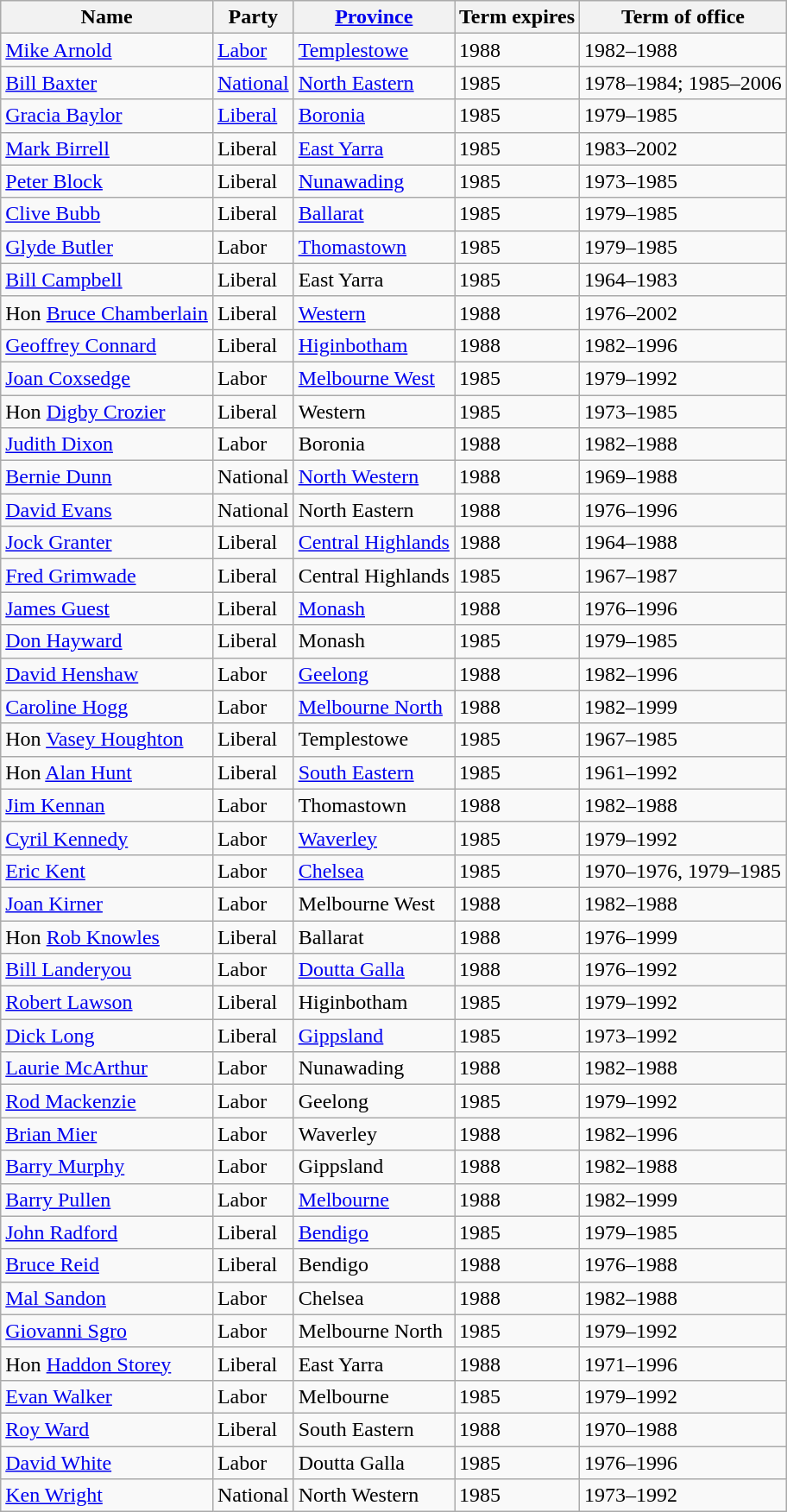<table class="wikitable sortable">
<tr>
<th>Name</th>
<th>Party</th>
<th><a href='#'>Province</a></th>
<th>Term expires</th>
<th>Term of office</th>
</tr>
<tr>
<td><a href='#'>Mike Arnold</a></td>
<td><a href='#'>Labor</a></td>
<td><a href='#'>Templestowe</a></td>
<td>1988</td>
<td>1982–1988</td>
</tr>
<tr>
<td><a href='#'>Bill Baxter</a></td>
<td><a href='#'>National</a></td>
<td><a href='#'>North Eastern</a></td>
<td>1985</td>
<td>1978–1984; 1985–2006</td>
</tr>
<tr>
<td><a href='#'>Gracia Baylor</a></td>
<td><a href='#'>Liberal</a></td>
<td><a href='#'>Boronia</a></td>
<td>1985</td>
<td>1979–1985</td>
</tr>
<tr>
<td><a href='#'>Mark Birrell</a> </td>
<td>Liberal</td>
<td><a href='#'>East Yarra</a></td>
<td>1985</td>
<td>1983–2002</td>
</tr>
<tr>
<td><a href='#'>Peter Block</a></td>
<td>Liberal</td>
<td><a href='#'>Nunawading</a></td>
<td>1985</td>
<td>1973–1985</td>
</tr>
<tr>
<td><a href='#'>Clive Bubb</a></td>
<td>Liberal</td>
<td><a href='#'>Ballarat</a></td>
<td>1985</td>
<td>1979–1985</td>
</tr>
<tr>
<td><a href='#'>Glyde Butler</a></td>
<td>Labor</td>
<td><a href='#'>Thomastown</a></td>
<td>1985</td>
<td>1979–1985</td>
</tr>
<tr>
<td><a href='#'>Bill Campbell</a> </td>
<td>Liberal</td>
<td>East Yarra</td>
<td>1985</td>
<td>1964–1983</td>
</tr>
<tr>
<td>Hon <a href='#'>Bruce Chamberlain</a></td>
<td>Liberal</td>
<td><a href='#'>Western</a></td>
<td>1988</td>
<td>1976–2002</td>
</tr>
<tr>
<td><a href='#'>Geoffrey Connard</a></td>
<td>Liberal</td>
<td><a href='#'>Higinbotham</a></td>
<td>1988</td>
<td>1982–1996</td>
</tr>
<tr>
<td><a href='#'>Joan Coxsedge</a></td>
<td>Labor</td>
<td><a href='#'>Melbourne West</a></td>
<td>1985</td>
<td>1979–1992</td>
</tr>
<tr>
<td>Hon <a href='#'>Digby Crozier</a></td>
<td>Liberal</td>
<td>Western</td>
<td>1985</td>
<td>1973–1985</td>
</tr>
<tr>
<td><a href='#'>Judith Dixon</a></td>
<td>Labor</td>
<td>Boronia</td>
<td>1988</td>
<td>1982–1988</td>
</tr>
<tr>
<td><a href='#'>Bernie Dunn</a></td>
<td>National</td>
<td><a href='#'>North Western</a></td>
<td>1988</td>
<td>1969–1988</td>
</tr>
<tr>
<td><a href='#'>David Evans</a></td>
<td>National</td>
<td>North Eastern</td>
<td>1988</td>
<td>1976–1996</td>
</tr>
<tr>
<td><a href='#'>Jock Granter</a></td>
<td>Liberal</td>
<td><a href='#'>Central Highlands</a></td>
<td>1988</td>
<td>1964–1988</td>
</tr>
<tr>
<td><a href='#'>Fred Grimwade</a></td>
<td>Liberal</td>
<td>Central Highlands</td>
<td>1985</td>
<td>1967–1987</td>
</tr>
<tr>
<td><a href='#'>James Guest</a></td>
<td>Liberal</td>
<td><a href='#'>Monash</a></td>
<td>1988</td>
<td>1976–1996</td>
</tr>
<tr>
<td><a href='#'>Don Hayward</a></td>
<td>Liberal</td>
<td>Monash</td>
<td>1985</td>
<td>1979–1985</td>
</tr>
<tr>
<td><a href='#'>David Henshaw</a></td>
<td>Labor</td>
<td><a href='#'>Geelong</a></td>
<td>1988</td>
<td>1982–1996</td>
</tr>
<tr>
<td><a href='#'>Caroline Hogg</a></td>
<td>Labor</td>
<td><a href='#'>Melbourne North</a></td>
<td>1988</td>
<td>1982–1999</td>
</tr>
<tr>
<td>Hon <a href='#'>Vasey Houghton</a></td>
<td>Liberal</td>
<td>Templestowe</td>
<td>1985</td>
<td>1967–1985</td>
</tr>
<tr>
<td>Hon <a href='#'>Alan Hunt</a></td>
<td>Liberal</td>
<td><a href='#'>South Eastern</a></td>
<td>1985</td>
<td>1961–1992</td>
</tr>
<tr>
<td><a href='#'>Jim Kennan</a></td>
<td>Labor</td>
<td>Thomastown</td>
<td>1988</td>
<td>1982–1988</td>
</tr>
<tr>
<td><a href='#'>Cyril Kennedy</a></td>
<td>Labor</td>
<td><a href='#'>Waverley</a></td>
<td>1985</td>
<td>1979–1992</td>
</tr>
<tr>
<td><a href='#'>Eric Kent</a></td>
<td>Labor</td>
<td><a href='#'>Chelsea</a></td>
<td>1985</td>
<td>1970–1976, 1979–1985</td>
</tr>
<tr>
<td><a href='#'>Joan Kirner</a></td>
<td>Labor</td>
<td>Melbourne West</td>
<td>1988</td>
<td>1982–1988</td>
</tr>
<tr>
<td>Hon <a href='#'>Rob Knowles</a></td>
<td>Liberal</td>
<td>Ballarat</td>
<td>1988</td>
<td>1976–1999</td>
</tr>
<tr>
<td><a href='#'>Bill Landeryou</a></td>
<td>Labor</td>
<td><a href='#'>Doutta Galla</a></td>
<td>1988</td>
<td>1976–1992</td>
</tr>
<tr>
<td><a href='#'>Robert Lawson</a></td>
<td>Liberal</td>
<td>Higinbotham</td>
<td>1985</td>
<td>1979–1992</td>
</tr>
<tr>
<td><a href='#'>Dick Long</a></td>
<td>Liberal</td>
<td><a href='#'>Gippsland</a></td>
<td>1985</td>
<td>1973–1992</td>
</tr>
<tr>
<td><a href='#'>Laurie McArthur</a></td>
<td>Labor</td>
<td>Nunawading</td>
<td>1988</td>
<td>1982–1988</td>
</tr>
<tr>
<td><a href='#'>Rod Mackenzie</a></td>
<td>Labor</td>
<td>Geelong</td>
<td>1985</td>
<td>1979–1992</td>
</tr>
<tr>
<td><a href='#'>Brian Mier</a> </td>
<td>Labor</td>
<td>Waverley</td>
<td>1988</td>
<td>1982–1996</td>
</tr>
<tr>
<td><a href='#'>Barry Murphy</a></td>
<td>Labor</td>
<td>Gippsland</td>
<td>1988</td>
<td>1982–1988</td>
</tr>
<tr>
<td><a href='#'>Barry Pullen</a></td>
<td>Labor</td>
<td><a href='#'>Melbourne</a></td>
<td>1988</td>
<td>1982–1999</td>
</tr>
<tr>
<td><a href='#'>John Radford</a></td>
<td>Liberal</td>
<td><a href='#'>Bendigo</a></td>
<td>1985</td>
<td>1979–1985</td>
</tr>
<tr>
<td><a href='#'>Bruce Reid</a></td>
<td>Liberal</td>
<td>Bendigo</td>
<td>1988</td>
<td>1976–1988</td>
</tr>
<tr>
<td><a href='#'>Mal Sandon</a></td>
<td>Labor</td>
<td>Chelsea</td>
<td>1988</td>
<td>1982–1988</td>
</tr>
<tr>
<td><a href='#'>Giovanni Sgro</a></td>
<td>Labor</td>
<td>Melbourne North</td>
<td>1985</td>
<td>1979–1992</td>
</tr>
<tr>
<td>Hon <a href='#'>Haddon Storey</a></td>
<td>Liberal</td>
<td>East Yarra</td>
<td>1988</td>
<td>1971–1996</td>
</tr>
<tr>
<td><a href='#'>Evan Walker</a></td>
<td>Labor</td>
<td>Melbourne</td>
<td>1985</td>
<td>1979–1992</td>
</tr>
<tr>
<td><a href='#'>Roy Ward</a></td>
<td>Liberal</td>
<td>South Eastern</td>
<td>1988</td>
<td>1970–1988</td>
</tr>
<tr>
<td><a href='#'>David White</a></td>
<td>Labor</td>
<td>Doutta Galla</td>
<td>1985</td>
<td>1976–1996</td>
</tr>
<tr>
<td><a href='#'>Ken Wright</a></td>
<td>National</td>
<td>North Western</td>
<td>1985</td>
<td>1973–1992</td>
</tr>
</table>
